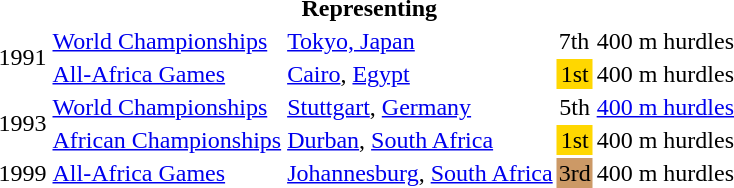<table>
<tr>
<th colspan="6">Representing </th>
</tr>
<tr>
<td rowspan=2>1991</td>
<td><a href='#'>World Championships</a></td>
<td><a href='#'>Tokyo, Japan</a></td>
<td>7th</td>
<td>400 m hurdles</td>
<td></td>
</tr>
<tr>
<td><a href='#'>All-Africa Games</a></td>
<td><a href='#'>Cairo</a>, <a href='#'>Egypt</a></td>
<td bgcolor="gold" align="center">1st</td>
<td>400 m hurdles</td>
<td></td>
</tr>
<tr>
<td rowspan=2>1993</td>
<td><a href='#'>World Championships</a></td>
<td><a href='#'>Stuttgart</a>, <a href='#'>Germany</a></td>
<td align="center">5th</td>
<td><a href='#'>400 m hurdles</a></td>
<td></td>
</tr>
<tr>
<td><a href='#'>African Championships</a></td>
<td><a href='#'>Durban</a>, <a href='#'>South Africa</a></td>
<td bgcolor="gold" align="center">1st</td>
<td>400 m hurdles</td>
<td></td>
</tr>
<tr>
<td>1999</td>
<td><a href='#'>All-Africa Games</a></td>
<td><a href='#'>Johannesburg</a>, <a href='#'>South Africa</a></td>
<td bgcolor="cc9966" align="center">3rd</td>
<td>400 m hurdles</td>
<td></td>
</tr>
</table>
